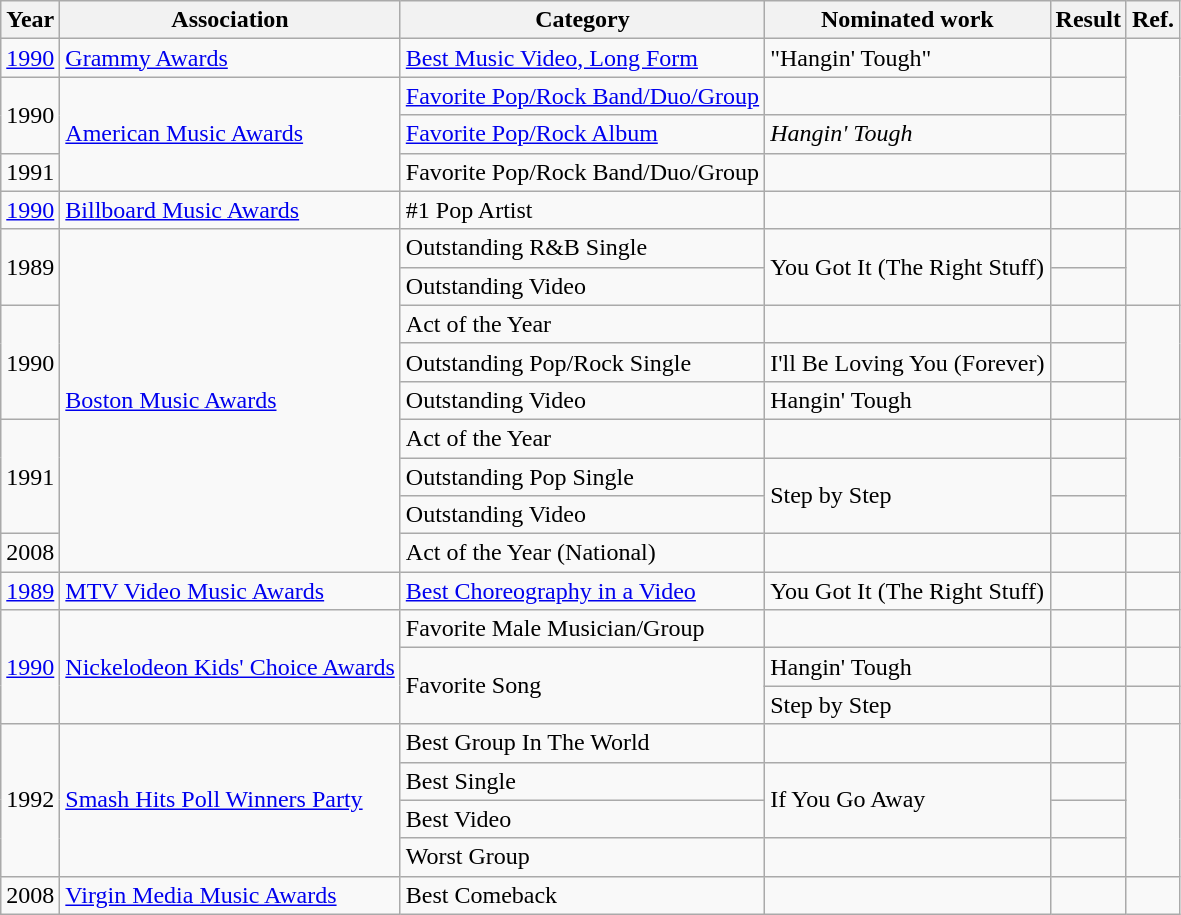<table class="wikitable sortable">
<tr>
<th>Year</th>
<th>Association</th>
<th>Category</th>
<th>Nominated work</th>
<th>Result</th>
<th>Ref.</th>
</tr>
<tr>
<td><a href='#'>1990</a></td>
<td><a href='#'>Grammy Awards</a></td>
<td><a href='#'>Best Music Video, Long Form</a></td>
<td>"Hangin' Tough"</td>
<td></td>
</tr>
<tr>
<td rowspan="2">1990</td>
<td rowspan="3"><a href='#'>American Music Awards</a></td>
<td><a href='#'>Favorite Pop/Rock Band/Duo/Group</a></td>
<td></td>
<td></td>
</tr>
<tr>
<td><a href='#'>Favorite Pop/Rock Album</a></td>
<td><em>Hangin' Tough</em></td>
<td></td>
</tr>
<tr>
<td>1991</td>
<td>Favorite Pop/Rock Band/Duo/Group</td>
<td></td>
<td></td>
</tr>
<tr>
<td><a href='#'>1990</a></td>
<td><a href='#'>Billboard Music Awards</a></td>
<td>#1 Pop Artist</td>
<td></td>
<td></td>
<td style="text-align:center;"></td>
</tr>
<tr>
<td rowspan="2">1989</td>
<td rowspan="9"><a href='#'>Boston Music Awards</a></td>
<td>Outstanding R&B Single</td>
<td rowspan="2">You Got It (The Right Stuff)</td>
<td></td>
<td style="text-align:center;" rowspan="2"></td>
</tr>
<tr>
<td>Outstanding Video</td>
<td></td>
</tr>
<tr>
<td rowspan="3">1990</td>
<td>Act of the Year</td>
<td></td>
<td></td>
<td style="text-align:center;" rowspan="3"></td>
</tr>
<tr>
<td>Outstanding Pop/Rock Single</td>
<td>I'll Be Loving You (Forever)</td>
<td></td>
</tr>
<tr>
<td>Outstanding Video</td>
<td>Hangin' Tough</td>
<td></td>
</tr>
<tr>
<td rowspan="3">1991</td>
<td>Act of the Year</td>
<td></td>
<td></td>
<td style="text-align:center;" rowspan="3"></td>
</tr>
<tr>
<td>Outstanding Pop Single</td>
<td rowspan="2">Step by Step</td>
<td></td>
</tr>
<tr>
<td>Outstanding Video</td>
<td></td>
</tr>
<tr>
<td>2008</td>
<td>Act of the Year (National)</td>
<td></td>
<td></td>
<td style="text-align:center;"></td>
</tr>
<tr>
<td><a href='#'>1989</a></td>
<td><a href='#'>MTV Video Music Awards</a></td>
<td><a href='#'>Best Choreography in a Video</a></td>
<td>You Got It (The Right Stuff)</td>
<td></td>
<td style="text-align:center;"></td>
</tr>
<tr>
<td rowspan="3"><a href='#'>1990</a></td>
<td rowspan="3"><a href='#'>Nickelodeon Kids' Choice Awards</a></td>
<td>Favorite Male Musician/Group</td>
<td></td>
<td></td>
<td style="text-align:center;"></td>
</tr>
<tr>
<td rowspan="2">Favorite Song</td>
<td>Hangin' Tough</td>
<td></td>
<td style="text-align:center;"></td>
</tr>
<tr>
<td>Step by Step</td>
<td></td>
<td style="text-align:center;"></td>
</tr>
<tr>
<td rowspan="4">1992</td>
<td rowspan="4"><a href='#'>Smash Hits Poll Winners Party</a></td>
<td>Best Group In The World</td>
<td></td>
<td></td>
<td style="text-align:center;" rowspan="4"></td>
</tr>
<tr>
<td>Best Single</td>
<td rowspan="2">If You Go Away</td>
<td></td>
</tr>
<tr>
<td>Best Video</td>
<td></td>
</tr>
<tr>
<td>Worst Group</td>
<td></td>
<td></td>
</tr>
<tr>
<td>2008</td>
<td><a href='#'>Virgin Media Music Awards</a></td>
<td>Best Comeback</td>
<td></td>
<td></td>
<td align="center"></td>
</tr>
</table>
